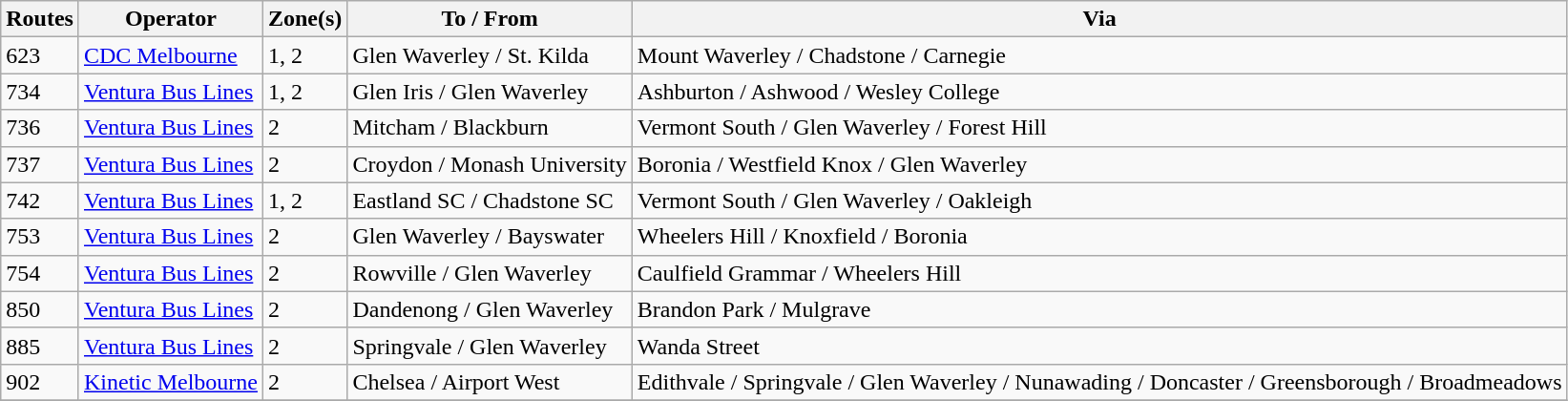<table class="wikitable">
<tr>
<th>Routes</th>
<th>Operator</th>
<th>Zone(s)</th>
<th>To / From</th>
<th>Via</th>
</tr>
<tr>
<td>623</td>
<td><a href='#'>CDC Melbourne</a></td>
<td>1, 2</td>
<td>Glen Waverley / St. Kilda</td>
<td>Mount Waverley / Chadstone / Carnegie</td>
</tr>
<tr>
<td>734</td>
<td><a href='#'>Ventura Bus Lines</a></td>
<td>1, 2</td>
<td>Glen Iris / Glen Waverley</td>
<td>Ashburton / Ashwood / Wesley College</td>
</tr>
<tr>
<td>736</td>
<td><a href='#'>Ventura Bus Lines</a></td>
<td>2</td>
<td>Mitcham / Blackburn</td>
<td>Vermont South / Glen Waverley / Forest Hill</td>
</tr>
<tr>
<td>737</td>
<td><a href='#'>Ventura Bus Lines</a></td>
<td>2</td>
<td>Croydon / Monash University</td>
<td>Boronia / Westfield Knox / Glen Waverley</td>
</tr>
<tr>
<td>742</td>
<td><a href='#'>Ventura Bus Lines</a></td>
<td>1, 2</td>
<td>Eastland SC / Chadstone SC</td>
<td>Vermont South / Glen Waverley / Oakleigh</td>
</tr>
<tr>
<td>753</td>
<td><a href='#'>Ventura Bus Lines</a></td>
<td>2</td>
<td>Glen Waverley / Bayswater</td>
<td>Wheelers Hill / Knoxfield / Boronia</td>
</tr>
<tr>
<td>754</td>
<td><a href='#'>Ventura Bus Lines</a></td>
<td>2</td>
<td>Rowville / Glen Waverley</td>
<td>Caulfield Grammar / Wheelers Hill</td>
</tr>
<tr>
<td>850</td>
<td><a href='#'>Ventura Bus Lines</a></td>
<td>2</td>
<td>Dandenong / Glen Waverley</td>
<td>Brandon Park / Mulgrave</td>
</tr>
<tr>
<td>885</td>
<td><a href='#'>Ventura Bus Lines</a></td>
<td>2</td>
<td>Springvale / Glen Waverley</td>
<td>Wanda Street</td>
</tr>
<tr>
<td>902</td>
<td><a href='#'>Kinetic Melbourne</a></td>
<td>2</td>
<td>Chelsea / Airport West</td>
<td>Edithvale / Springvale / Glen Waverley / Nunawading / Doncaster / Greensborough / Broadmeadows</td>
</tr>
<tr>
</tr>
</table>
